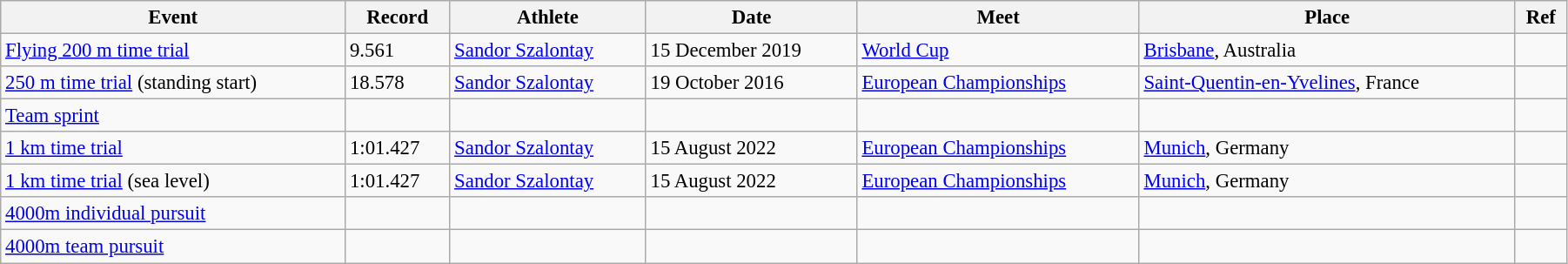<table class="wikitable" style="font-size:95%; width: 95%;">
<tr>
<th>Event</th>
<th>Record</th>
<th>Athlete</th>
<th>Date</th>
<th>Meet</th>
<th>Place</th>
<th>Ref</th>
</tr>
<tr>
<td><a href='#'>Flying 200 m time trial</a></td>
<td>9.561</td>
<td><a href='#'>Sandor Szalontay</a></td>
<td>15 December 2019</td>
<td><a href='#'>World Cup</a></td>
<td><a href='#'>Brisbane</a>, Australia</td>
<td></td>
</tr>
<tr>
<td><a href='#'>250 m time trial</a> (standing start)</td>
<td>18.578</td>
<td><a href='#'>Sandor Szalontay</a></td>
<td>19 October 2016</td>
<td><a href='#'>European Championships</a></td>
<td><a href='#'>Saint-Quentin-en-Yvelines</a>, France</td>
<td></td>
</tr>
<tr>
<td><a href='#'>Team sprint</a></td>
<td></td>
<td></td>
<td></td>
<td></td>
<td></td>
<td></td>
</tr>
<tr>
<td><a href='#'>1 km time trial</a></td>
<td>1:01.427</td>
<td><a href='#'>Sandor Szalontay</a></td>
<td>15 August 2022</td>
<td><a href='#'>European Championships</a></td>
<td><a href='#'>Munich</a>, Germany</td>
<td></td>
</tr>
<tr>
<td><a href='#'>1 km time trial</a> (sea level)</td>
<td>1:01.427</td>
<td><a href='#'>Sandor Szalontay</a></td>
<td>15 August 2022</td>
<td><a href='#'>European Championships</a></td>
<td><a href='#'>Munich</a>, Germany</td>
<td></td>
</tr>
<tr>
<td><a href='#'>4000m individual pursuit</a></td>
<td></td>
<td></td>
<td></td>
<td></td>
<td></td>
<td></td>
</tr>
<tr>
<td><a href='#'>4000m team pursuit</a></td>
<td></td>
<td></td>
<td></td>
<td></td>
<td></td>
<td></td>
</tr>
</table>
